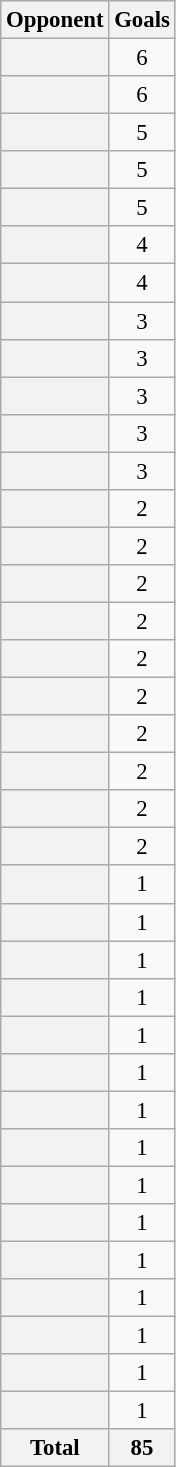<table class="wikitable plainrowheaders sortable" style="text-align:center; font-size:95%">
<tr>
<th scope="col">Opponent</th>
<th scope="col">Goals</th>
</tr>
<tr>
<th scope="row"></th>
<td>6</td>
</tr>
<tr>
<th scope="row"></th>
<td>6</td>
</tr>
<tr>
<th scope="row"></th>
<td>5</td>
</tr>
<tr>
<th scope="row"></th>
<td>5</td>
</tr>
<tr>
<th scope="row"></th>
<td>5</td>
</tr>
<tr>
<th scope="row"></th>
<td>4</td>
</tr>
<tr>
<th scope="row"></th>
<td>4</td>
</tr>
<tr>
<th scope="row"></th>
<td>3</td>
</tr>
<tr>
<th scope="row"></th>
<td>3</td>
</tr>
<tr>
<th scope="row"></th>
<td>3</td>
</tr>
<tr>
<th scope="row"></th>
<td>3</td>
</tr>
<tr>
<th scope="row"></th>
<td>3</td>
</tr>
<tr>
<th scope="row"></th>
<td>2</td>
</tr>
<tr>
<th scope="row"></th>
<td>2</td>
</tr>
<tr>
<th scope="row"></th>
<td>2</td>
</tr>
<tr>
<th scope="row"></th>
<td>2</td>
</tr>
<tr>
<th scope="row"></th>
<td>2</td>
</tr>
<tr>
<th scope="row"></th>
<td>2</td>
</tr>
<tr>
<th scope="row"></th>
<td>2</td>
</tr>
<tr>
<th scope="row"></th>
<td>2</td>
</tr>
<tr>
<th scope="row"></th>
<td>2</td>
</tr>
<tr>
<th scope="row"></th>
<td>2</td>
</tr>
<tr>
<th scope="row"></th>
<td>1</td>
</tr>
<tr>
<th scope="row"></th>
<td>1</td>
</tr>
<tr>
<th scope="row"></th>
<td>1</td>
</tr>
<tr>
<th scope="row"></th>
<td>1</td>
</tr>
<tr>
<th scope="row"></th>
<td>1</td>
</tr>
<tr>
<th scope="row"></th>
<td>1</td>
</tr>
<tr>
<th scope="row"></th>
<td>1</td>
</tr>
<tr>
<th scope="row"></th>
<td>1</td>
</tr>
<tr>
<th scope="row"></th>
<td>1</td>
</tr>
<tr>
<th scope="row"></th>
<td>1</td>
</tr>
<tr>
<th scope="row"></th>
<td>1</td>
</tr>
<tr>
<th scope="row"></th>
<td>1</td>
</tr>
<tr>
<th scope="row"></th>
<td>1</td>
</tr>
<tr>
<th scope="row"></th>
<td>1</td>
</tr>
<tr>
<th scope="row"></th>
<td>1</td>
</tr>
<tr>
<th>Total</th>
<th>85</th>
</tr>
</table>
